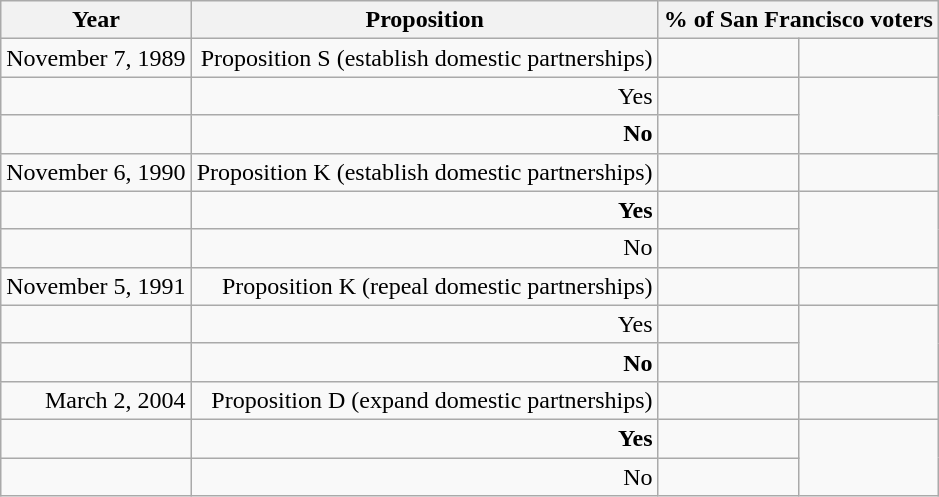<table class="wikitable" font-size:80%;">
<tr>
<th>Year</th>
<th>Proposition</th>
<th colspan="2">% of San Francisco voters</th>
</tr>
<tr>
<td style="text-align:right;">November 7, 1989</td>
<td style="text-align:right;">Proposition S (establish domestic partnerships)</td>
<td></td>
<td></td>
</tr>
<tr>
<td></td>
<td style="text-align:right;">Yes</td>
<td align=right></td>
</tr>
<tr>
<td></td>
<td style="text-align:right;"><strong>No</strong></td>
<td align=right></td>
</tr>
<tr>
<td style="text-align:right;">November 6, 1990</td>
<td style="text-align:right;">Proposition K (establish domestic partnerships)</td>
<td></td>
<td></td>
</tr>
<tr>
<td></td>
<td style="text-align:right;"><strong>Yes</strong></td>
<td align=right></td>
</tr>
<tr>
<td></td>
<td style="text-align:right;">No</td>
<td align=right></td>
</tr>
<tr>
<td style="text-align:right;">November 5, 1991</td>
<td style="text-align:right;">Proposition K (repeal domestic partnerships)</td>
<td></td>
<td></td>
</tr>
<tr>
<td></td>
<td style="text-align:right;">Yes</td>
<td align=right></td>
</tr>
<tr>
<td></td>
<td style="text-align:right;"><strong>No</strong></td>
<td align=right></td>
</tr>
<tr>
<td style="text-align:right;">March 2, 2004</td>
<td style="text-align:right;">Proposition D (expand domestic partnerships)</td>
<td></td>
<td></td>
</tr>
<tr>
<td></td>
<td style="text-align:right;"><strong>Yes</strong></td>
<td align=right></td>
</tr>
<tr>
<td></td>
<td style="text-align:right;">No</td>
<td align=right></td>
</tr>
</table>
